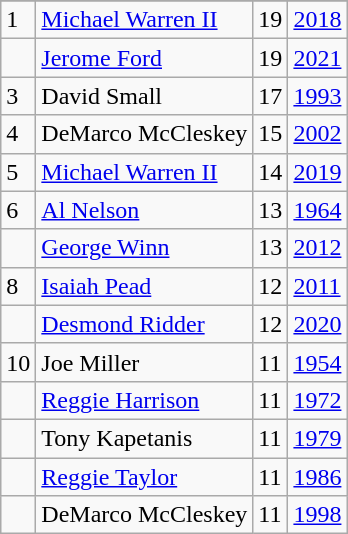<table class="wikitable">
<tr>
</tr>
<tr>
<td>1</td>
<td><a href='#'>Michael Warren II</a></td>
<td>19</td>
<td><a href='#'>2018</a></td>
</tr>
<tr>
<td></td>
<td><a href='#'>Jerome Ford</a></td>
<td>19</td>
<td><a href='#'>2021</a></td>
</tr>
<tr>
<td>3</td>
<td>David Small</td>
<td>17</td>
<td><a href='#'>1993</a></td>
</tr>
<tr>
<td>4</td>
<td>DeMarco McCleskey</td>
<td>15</td>
<td><a href='#'>2002</a></td>
</tr>
<tr>
<td>5</td>
<td><a href='#'>Michael Warren II</a></td>
<td>14</td>
<td><a href='#'>2019</a></td>
</tr>
<tr>
<td>6</td>
<td><a href='#'>Al Nelson</a></td>
<td>13</td>
<td><a href='#'>1964</a></td>
</tr>
<tr>
<td></td>
<td><a href='#'>George Winn</a></td>
<td>13</td>
<td><a href='#'>2012</a></td>
</tr>
<tr>
<td>8</td>
<td><a href='#'>Isaiah Pead</a></td>
<td>12</td>
<td><a href='#'>2011</a></td>
</tr>
<tr>
<td></td>
<td><a href='#'>Desmond Ridder</a></td>
<td>12</td>
<td><a href='#'>2020</a></td>
</tr>
<tr>
<td>10</td>
<td>Joe Miller</td>
<td>11</td>
<td><a href='#'>1954</a></td>
</tr>
<tr>
<td></td>
<td><a href='#'>Reggie Harrison</a></td>
<td>11</td>
<td><a href='#'>1972</a></td>
</tr>
<tr>
<td></td>
<td>Tony Kapetanis</td>
<td>11</td>
<td><a href='#'>1979</a></td>
</tr>
<tr>
<td></td>
<td><a href='#'>Reggie Taylor</a></td>
<td>11</td>
<td><a href='#'>1986</a></td>
</tr>
<tr>
<td></td>
<td>DeMarco McCleskey</td>
<td>11</td>
<td><a href='#'>1998</a></td>
</tr>
</table>
